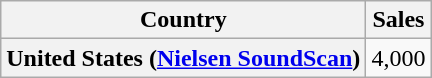<table class="wikitable plainrowheaders">
<tr>
<th>Country</th>
<th>Sales</th>
</tr>
<tr>
<th scope="row">United States (<a href='#'>Nielsen SoundScan</a>)</th>
<td>4,000</td>
</tr>
</table>
